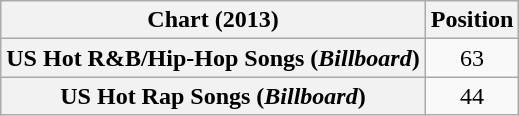<table class="wikitable sortable plainrowheaders" style="text-align:center">
<tr>
<th scope="col">Chart (2013)</th>
<th scope="col">Position</th>
</tr>
<tr>
<th scope="row">US Hot R&B/Hip-Hop Songs (<em>Billboard</em>)</th>
<td style="text-align:center;">63</td>
</tr>
<tr>
<th scope="row">US Hot Rap Songs (<em>Billboard</em>)</th>
<td style="text-align:center;">44</td>
</tr>
</table>
